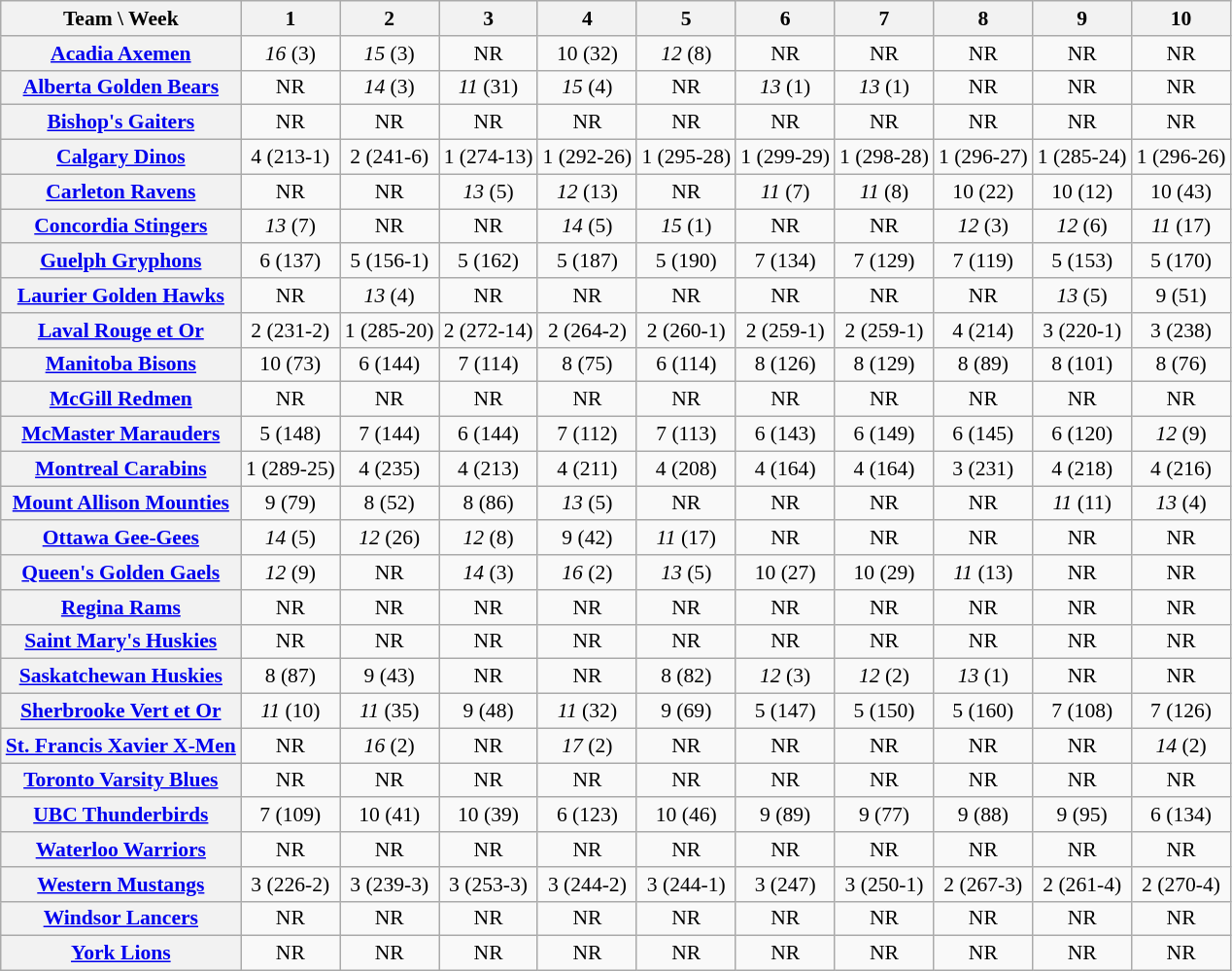<table class="wikitable sortable" style="font-size:90%; text-align:center;">
<tr>
<th scope="col">Team \ Week</th>
<th scope="col" data-sort-type="number">1</th>
<th scope="col" data-sort-type="number">2</th>
<th scope="col" data-sort-type="number">3</th>
<th scope="col" data-sort-type="number">4</th>
<th scope="col" data-sort-type="number">5</th>
<th scope="col" data-sort-type="number">6</th>
<th scope="col" data-sort-type="number">7</th>
<th scope="col" data-sort-type="number">8</th>
<th scope="col" data-sort-type="number">9</th>
<th scope="col" data-sort-type="number">10</th>
</tr>
<tr>
<th scope="row"><a href='#'>Acadia Axemen</a></th>
<td><em>16</em> (3)</td>
<td><em>15</em> (3)</td>
<td>NR</td>
<td>10 (32)</td>
<td><em>12</em> (8)</td>
<td>NR</td>
<td>NR</td>
<td>NR</td>
<td>NR</td>
<td>NR</td>
</tr>
<tr>
<th scope="row"><a href='#'>Alberta Golden Bears</a></th>
<td>NR</td>
<td><em>14</em> (3)</td>
<td><em>11</em> (31)</td>
<td><em>15</em> (4)</td>
<td>NR</td>
<td><em>13</em> (1)</td>
<td><em>13</em> (1)</td>
<td>NR</td>
<td>NR</td>
<td>NR</td>
</tr>
<tr>
<th scope="row"><a href='#'>Bishop's Gaiters</a></th>
<td>NR</td>
<td>NR</td>
<td>NR</td>
<td>NR</td>
<td>NR</td>
<td>NR</td>
<td>NR</td>
<td>NR</td>
<td>NR</td>
<td>NR</td>
</tr>
<tr>
<th scope="row"><a href='#'>Calgary Dinos</a></th>
<td>4 (213-1)</td>
<td>2 (241-6)</td>
<td>1 (274-13)</td>
<td>1 (292-26)</td>
<td>1 (295-28)</td>
<td>1 (299-29)</td>
<td>1 (298-28)</td>
<td>1 (296-27)</td>
<td>1 (285-24)</td>
<td>1 (296-26)</td>
</tr>
<tr>
<th scope="row"><a href='#'>Carleton Ravens</a></th>
<td>NR</td>
<td>NR</td>
<td><em>13</em> (5)</td>
<td><em>12</em> (13)</td>
<td>NR</td>
<td><em>11</em> (7)</td>
<td><em>11</em> (8)</td>
<td>10 (22)</td>
<td>10 (12)</td>
<td>10 (43)</td>
</tr>
<tr>
<th scope="row"><a href='#'>Concordia Stingers</a></th>
<td><em>13</em> (7)</td>
<td>NR</td>
<td>NR</td>
<td><em>14</em> (5)</td>
<td><em>15</em> (1)</td>
<td>NR</td>
<td>NR</td>
<td><em>12</em> (3)</td>
<td><em>12</em> (6)</td>
<td><em>11</em> (17)</td>
</tr>
<tr>
<th scope="row"><a href='#'>Guelph Gryphons</a></th>
<td>6 (137)</td>
<td>5 (156-1)</td>
<td>5 (162)</td>
<td>5 (187)</td>
<td>5 (190)</td>
<td>7 (134)</td>
<td>7 (129)</td>
<td>7 (119)</td>
<td>5 (153)</td>
<td>5 (170)</td>
</tr>
<tr>
<th scope="row"><a href='#'>Laurier Golden Hawks</a></th>
<td>NR</td>
<td><em>13</em> (4)</td>
<td>NR</td>
<td>NR</td>
<td>NR</td>
<td>NR</td>
<td>NR</td>
<td>NR</td>
<td><em>13</em> (5)</td>
<td>9 (51)</td>
</tr>
<tr>
<th scope="row"><a href='#'>Laval Rouge et Or</a></th>
<td>2 (231-2)</td>
<td>1 (285-20)</td>
<td>2 (272-14)</td>
<td>2 (264-2)</td>
<td>2 (260-1)</td>
<td>2 (259-1)</td>
<td>2 (259-1)</td>
<td>4 (214)</td>
<td>3 (220-1)</td>
<td>3 (238)</td>
</tr>
<tr>
<th scope="row"><a href='#'>Manitoba Bisons</a></th>
<td>10 (73)</td>
<td>6 (144)</td>
<td>7 (114)</td>
<td>8 (75)</td>
<td>6 (114)</td>
<td>8 (126)</td>
<td>8 (129)</td>
<td>8 (89)</td>
<td>8 (101)</td>
<td>8 (76)</td>
</tr>
<tr>
<th scope="row"><a href='#'>McGill Redmen</a></th>
<td>NR</td>
<td>NR</td>
<td>NR</td>
<td>NR</td>
<td>NR</td>
<td>NR</td>
<td>NR</td>
<td>NR</td>
<td>NR</td>
<td>NR</td>
</tr>
<tr>
<th scope="row"><a href='#'>McMaster Marauders</a></th>
<td>5 (148)</td>
<td>7 (144)</td>
<td>6 (144)</td>
<td>7 (112)</td>
<td>7 (113)</td>
<td>6 (143)</td>
<td>6 (149)</td>
<td>6 (145)</td>
<td>6 (120)</td>
<td><em>12</em> (9)</td>
</tr>
<tr>
<th scope="row"><a href='#'>Montreal Carabins</a></th>
<td>1 (289-25)</td>
<td>4 (235)</td>
<td>4 (213)</td>
<td>4 (211)</td>
<td>4 (208)</td>
<td>4 (164)</td>
<td>4 (164)</td>
<td>3 (231)</td>
<td>4 (218)</td>
<td>4 (216)</td>
</tr>
<tr>
<th scope="row"><a href='#'>Mount Allison Mounties</a></th>
<td>9 (79)</td>
<td>8 (52)</td>
<td>8 (86)</td>
<td><em>13</em> (5)</td>
<td>NR</td>
<td>NR</td>
<td>NR</td>
<td>NR</td>
<td><em>11</em> (11)</td>
<td><em>13</em> (4)</td>
</tr>
<tr>
<th scope="row"><a href='#'>Ottawa Gee-Gees</a></th>
<td><em>14</em> (5)</td>
<td><em>12</em> (26)</td>
<td><em>12</em> (8)</td>
<td>9 (42)</td>
<td><em>11</em> (17)</td>
<td>NR</td>
<td>NR</td>
<td>NR</td>
<td>NR</td>
<td>NR</td>
</tr>
<tr>
<th scope="row"><a href='#'>Queen's Golden Gaels</a></th>
<td><em>12</em> (9)</td>
<td>NR</td>
<td><em>14</em> (3)</td>
<td><em>16</em> (2)</td>
<td><em>13</em> (5)</td>
<td>10 (27)</td>
<td>10 (29)</td>
<td><em>11</em> (13)</td>
<td>NR</td>
<td>NR</td>
</tr>
<tr>
<th scope="row"><a href='#'>Regina Rams</a></th>
<td>NR</td>
<td>NR</td>
<td>NR</td>
<td>NR</td>
<td>NR</td>
<td>NR</td>
<td>NR</td>
<td>NR</td>
<td>NR</td>
<td>NR</td>
</tr>
<tr>
<th scope="row"><a href='#'>Saint Mary's Huskies</a></th>
<td>NR</td>
<td>NR</td>
<td>NR</td>
<td>NR</td>
<td>NR</td>
<td>NR</td>
<td>NR</td>
<td>NR</td>
<td>NR</td>
<td>NR</td>
</tr>
<tr>
<th scope="row"><a href='#'>Saskatchewan Huskies</a></th>
<td>8 (87)</td>
<td>9 (43)</td>
<td>NR</td>
<td>NR</td>
<td>8 (82)</td>
<td><em>12</em> (3)</td>
<td><em>12</em> (2)</td>
<td><em>13</em> (1)</td>
<td>NR</td>
<td>NR</td>
</tr>
<tr>
<th scope="row"><a href='#'>Sherbrooke Vert et Or</a></th>
<td><em>11</em> (10)</td>
<td><em>11</em> (35)</td>
<td>9 (48)</td>
<td><em>11</em> (32)</td>
<td>9 (69)</td>
<td>5 (147)</td>
<td>5 (150)</td>
<td>5 (160)</td>
<td>7 (108)</td>
<td>7 (126)</td>
</tr>
<tr>
<th scope="row"><a href='#'>St. Francis Xavier X-Men</a></th>
<td>NR</td>
<td><em>16</em> (2)</td>
<td>NR</td>
<td><em>17</em> (2)</td>
<td>NR</td>
<td>NR</td>
<td>NR</td>
<td>NR</td>
<td>NR</td>
<td><em>14</em> (2)</td>
</tr>
<tr>
<th scope="row"><a href='#'>Toronto Varsity Blues</a></th>
<td>NR</td>
<td>NR</td>
<td>NR</td>
<td>NR</td>
<td>NR</td>
<td>NR</td>
<td>NR</td>
<td>NR</td>
<td>NR</td>
<td>NR</td>
</tr>
<tr>
<th scope="row"><a href='#'>UBC Thunderbirds</a></th>
<td>7 (109)</td>
<td>10 (41)</td>
<td>10 (39)</td>
<td>6 (123)</td>
<td>10 (46)</td>
<td>9 (89)</td>
<td>9 (77)</td>
<td>9 (88)</td>
<td>9 (95)</td>
<td>6 (134)</td>
</tr>
<tr>
<th scope="row"><a href='#'>Waterloo Warriors</a></th>
<td>NR</td>
<td>NR</td>
<td>NR</td>
<td>NR</td>
<td>NR</td>
<td>NR</td>
<td>NR</td>
<td>NR</td>
<td>NR</td>
<td>NR</td>
</tr>
<tr>
<th scope="row"><a href='#'>Western Mustangs</a></th>
<td>3 (226-2)</td>
<td>3 (239-3)</td>
<td>3 (253-3)</td>
<td>3 (244-2)</td>
<td>3 (244-1)</td>
<td>3 (247)</td>
<td>3 (250-1)</td>
<td>2 (267-3)</td>
<td>2 (261-4)</td>
<td>2 (270-4)</td>
</tr>
<tr>
<th scope="row"><a href='#'>Windsor Lancers</a></th>
<td>NR</td>
<td>NR</td>
<td>NR</td>
<td>NR</td>
<td>NR</td>
<td>NR</td>
<td>NR</td>
<td>NR</td>
<td>NR</td>
<td>NR</td>
</tr>
<tr>
<th scope="row"><a href='#'>York Lions</a></th>
<td>NR</td>
<td>NR</td>
<td>NR</td>
<td>NR</td>
<td>NR</td>
<td>NR</td>
<td>NR</td>
<td>NR</td>
<td>NR</td>
<td>NR</td>
</tr>
</table>
